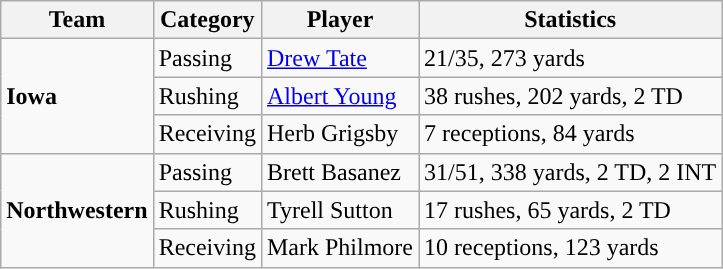<table class="wikitable" style="float: left;">
<tr>
<th>Team</th>
<th>Category</th>
<th>Player</th>
<th>Statistics</th>
</tr>
<tr>
<td rowspan=3><strong>Iowa</strong></td>
<td>Passing</td>
<td><a href='#'>Drew Tate</a></td>
<td>21/35, 273 yards</td>
</tr>
<tr>
<td>Rushing</td>
<td><a href='#'>Albert Young</a></td>
<td>38 rushes, 202 yards, 2 TD</td>
</tr>
<tr>
<td>Receiving</td>
<td>Herb Grigsby</td>
<td>7 receptions, 84 yards</td>
</tr>
<tr>
<td rowspan=3><strong>Northwestern</strong></td>
<td>Passing</td>
<td>Brett Basanez</td>
<td>31/51, 338 yards, 2 TD, 2 INT</td>
</tr>
<tr>
<td>Rushing</td>
<td>Tyrell Sutton</td>
<td>17 rushes, 65 yards, 2 TD</td>
</tr>
<tr>
<td>Receiving</td>
<td>Mark Philmore</td>
<td>10 receptions, 123 yards</td>
</tr>
</table>
